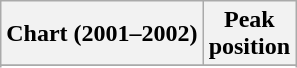<table class="wikitable sortable plainrowheaders">
<tr>
<th>Chart (2001–2002)</th>
<th>Peak<br>position</th>
</tr>
<tr>
</tr>
<tr>
</tr>
<tr>
</tr>
<tr>
</tr>
<tr>
</tr>
<tr>
</tr>
<tr>
</tr>
<tr>
</tr>
<tr>
</tr>
<tr>
</tr>
</table>
